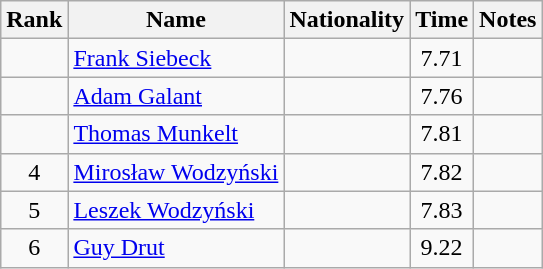<table class="wikitable sortable" style="text-align:center">
<tr>
<th>Rank</th>
<th>Name</th>
<th>Nationality</th>
<th>Time</th>
<th>Notes</th>
</tr>
<tr>
<td></td>
<td align="left"><a href='#'>Frank Siebeck</a></td>
<td align=left></td>
<td>7.71</td>
<td></td>
</tr>
<tr>
<td></td>
<td align="left"><a href='#'>Adam Galant</a></td>
<td align=left></td>
<td>7.76</td>
<td></td>
</tr>
<tr>
<td></td>
<td align="left"><a href='#'>Thomas Munkelt</a></td>
<td align=left></td>
<td>7.81</td>
<td></td>
</tr>
<tr>
<td>4</td>
<td align="left"><a href='#'>Mirosław Wodzyński</a></td>
<td align=left></td>
<td>7.82</td>
<td></td>
</tr>
<tr>
<td>5</td>
<td align="left"><a href='#'>Leszek Wodzyński</a></td>
<td align=left></td>
<td>7.83</td>
<td></td>
</tr>
<tr>
<td>6</td>
<td align="left"><a href='#'>Guy Drut</a></td>
<td align=left></td>
<td>9.22</td>
<td></td>
</tr>
</table>
